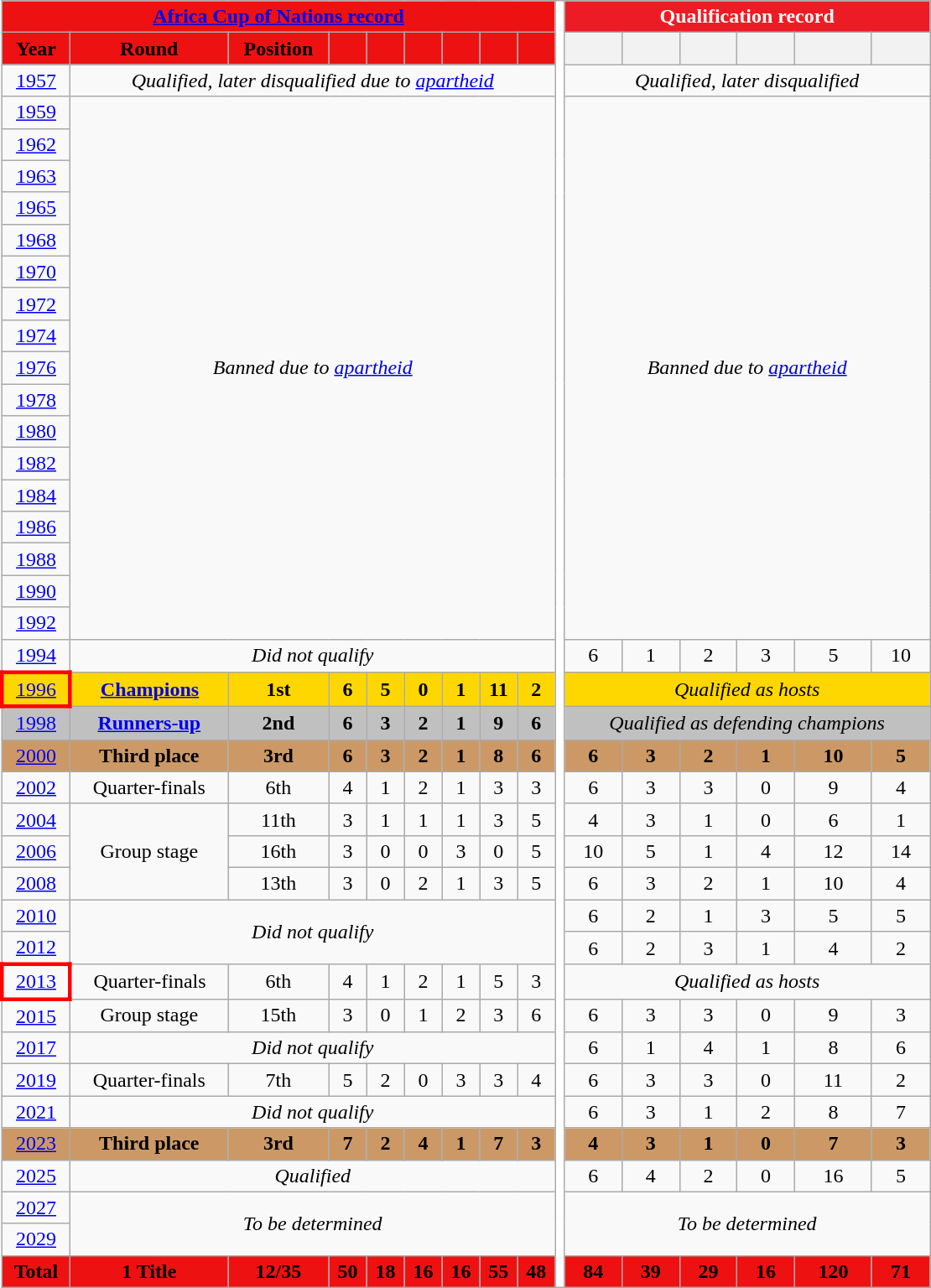<table class="wikitable" style="text-align: center;">
<tr>
<th style=background:#e11; colspan=9><a href='#'>Africa Cup of Nations record</a></th>
<th rowspan="40" style="width:1%;background:white"></th>
<th colspan="6" style="color:white; background:#ED1C24;">Qualification record</th>
</tr>
<tr>
<th style=background:#e11>Year</th>
<th style=background:#e11>Round</th>
<th style=background:#e11>Position</th>
<th style=background:#e11></th>
<th style=background:#e11></th>
<th style=background:#e11></th>
<th style=background:#e11></th>
<th style=background:#e11></th>
<th style=background:#e11></th>
<th></th>
<th></th>
<th></th>
<th></th>
<th></th>
<th></th>
</tr>
<tr>
<td> <a href='#'>1957</a></td>
<td colspan=8><em>Qualified, later disqualified due to <a href='#'>apartheid</a></em></td>
<td colspan=6><em>Qualified, later disqualified</em></td>
</tr>
<tr>
<td> <a href='#'>1959</a></td>
<td rowspan=17 colspan=8><em>Banned due to <a href='#'>apartheid</a></em></td>
<td rowspan=17 colspan=6><em>Banned due to <a href='#'>apartheid</a></em></td>
</tr>
<tr>
<td> <a href='#'>1962</a></td>
</tr>
<tr>
<td> <a href='#'>1963</a></td>
</tr>
<tr>
<td> <a href='#'>1965</a></td>
</tr>
<tr>
<td> <a href='#'>1968</a></td>
</tr>
<tr>
<td> <a href='#'>1970</a></td>
</tr>
<tr>
<td> <a href='#'>1972</a></td>
</tr>
<tr>
<td> <a href='#'>1974</a></td>
</tr>
<tr>
<td> <a href='#'>1976</a></td>
</tr>
<tr>
<td> <a href='#'>1978</a></td>
</tr>
<tr>
<td> <a href='#'>1980</a></td>
</tr>
<tr>
<td> <a href='#'>1982</a></td>
</tr>
<tr>
<td> <a href='#'>1984</a></td>
</tr>
<tr>
<td> <a href='#'>1986</a></td>
</tr>
<tr>
<td> <a href='#'>1988</a></td>
</tr>
<tr>
<td> <a href='#'>1990</a></td>
</tr>
<tr>
<td> <a href='#'>1992</a></td>
</tr>
<tr>
<td> <a href='#'>1994</a></td>
<td colspan=8><em>Did not qualify</em></td>
<td>6</td>
<td>1</td>
<td>2</td>
<td>3</td>
<td>5</td>
<td>10</td>
</tr>
<tr bgcolor="gold">
<td style="border: 3px solid red"> <a href='#'>1996</a></td>
<td><strong><a href='#'>Champions</a> </strong></td>
<td><strong>1st</strong></td>
<td><strong>6</strong></td>
<td><strong>5</strong></td>
<td><strong>0</strong></td>
<td><strong>1</strong></td>
<td><strong>11</strong></td>
<td><strong>2</strong></td>
<td colspan=8><em>Qualified as hosts</em></td>
</tr>
<tr bgcolor="silver">
<td> <a href='#'>1998</a></td>
<td><strong><a href='#'>Runners-up</a></strong></td>
<td><strong>2nd</strong></td>
<td><strong>6</strong></td>
<td><strong>3</strong></td>
<td><strong>2</strong></td>
<td><strong>1</strong></td>
<td><strong>9</strong></td>
<td><strong>6</strong></td>
<td colspan=8><em>Qualified as defending champions</em></td>
</tr>
<tr bgcolor="#cc9966">
<td>  <a href='#'>2000</a></td>
<td><strong>Third place</strong></td>
<td><strong>3rd</strong></td>
<td><strong>6</strong></td>
<td><strong>3</strong></td>
<td><strong>2</strong></td>
<td><strong>1</strong></td>
<td><strong>8</strong></td>
<td><strong>6</strong></td>
<td><strong>6</strong></td>
<td><strong>3</strong></td>
<td><strong>2</strong></td>
<td><strong>1</strong></td>
<td><strong>10</strong></td>
<td><strong>5</strong></td>
</tr>
<tr>
<td> <a href='#'>2002</a></td>
<td>Quarter-finals</td>
<td>6th</td>
<td>4</td>
<td>1</td>
<td>2</td>
<td>1</td>
<td>3</td>
<td>3</td>
<td>6</td>
<td>3</td>
<td>3</td>
<td>0</td>
<td>9</td>
<td>4</td>
</tr>
<tr>
<td> <a href='#'>2004</a></td>
<td rowspan=3>Group stage</td>
<td>11th</td>
<td>3</td>
<td>1</td>
<td>1</td>
<td>1</td>
<td>3</td>
<td>5</td>
<td>4</td>
<td>3</td>
<td>1</td>
<td>0</td>
<td>6</td>
<td>1</td>
</tr>
<tr>
<td> <a href='#'>2006</a></td>
<td>16th</td>
<td>3</td>
<td>0</td>
<td>0</td>
<td>3</td>
<td>0</td>
<td>5</td>
<td>10</td>
<td>5</td>
<td>1</td>
<td>4</td>
<td>12</td>
<td>14</td>
</tr>
<tr>
<td> <a href='#'>2008</a></td>
<td>13th</td>
<td>3</td>
<td>0</td>
<td>2</td>
<td>1</td>
<td>3</td>
<td>5</td>
<td>6</td>
<td>3</td>
<td>2</td>
<td>1</td>
<td>10</td>
<td>4</td>
</tr>
<tr>
<td> <a href='#'>2010</a></td>
<td rowspan=2 colspan=8><em>Did not qualify</em></td>
<td>6</td>
<td>2</td>
<td>1</td>
<td>3</td>
<td>5</td>
<td>5</td>
</tr>
<tr>
<td>  <a href='#'>2012</a></td>
<td>6</td>
<td>2</td>
<td>3</td>
<td>1</td>
<td>4</td>
<td>2</td>
</tr>
<tr>
<td style="border: 3px solid red"> <a href='#'>2013</a></td>
<td>Quarter-finals</td>
<td>6th</td>
<td>4</td>
<td>1</td>
<td>2</td>
<td>1</td>
<td>5</td>
<td>3</td>
<td colspan=6><em> Qualified as hosts </em></td>
</tr>
<tr>
<td> <a href='#'>2015</a></td>
<td>Group stage</td>
<td>15th</td>
<td>3</td>
<td>0</td>
<td>1</td>
<td>2</td>
<td>3</td>
<td>6</td>
<td>6</td>
<td>3</td>
<td>3</td>
<td>0</td>
<td>9</td>
<td>3</td>
</tr>
<tr>
<td> <a href='#'>2017</a></td>
<td colspan=8><em>Did not qualify</em></td>
<td>6</td>
<td>1</td>
<td>4</td>
<td>1</td>
<td>8</td>
<td>6</td>
</tr>
<tr>
<td> <a href='#'>2019</a></td>
<td>Quarter-finals</td>
<td>7th</td>
<td>5</td>
<td>2</td>
<td>0</td>
<td>3</td>
<td>3</td>
<td>4</td>
<td>6</td>
<td>3</td>
<td>3</td>
<td>0</td>
<td>11</td>
<td>2</td>
</tr>
<tr>
<td> <a href='#'>2021</a></td>
<td colspan=8><em>Did not qualify</em></td>
<td>6</td>
<td>3</td>
<td>1</td>
<td>2</td>
<td>8</td>
<td>7</td>
</tr>
<tr bgcolor="#cc9966">
<td> <a href='#'>2023</a></td>
<td><strong>Third place</strong></td>
<td><strong>3rd</strong></td>
<td><strong>7</strong></td>
<td><strong>2</strong></td>
<td><strong>4</strong></td>
<td><strong>1</strong></td>
<td><strong>7</strong></td>
<td><strong>3</strong></td>
<td><strong>4</strong></td>
<td><strong>3</strong></td>
<td><strong>1</strong></td>
<td><strong>0</strong></td>
<td><strong>7</strong></td>
<td><strong>3</strong></td>
</tr>
<tr>
<td> <a href='#'>2025</a></td>
<td colspan="8"><em>Qualified</em></td>
<td>6</td>
<td>4</td>
<td>2</td>
<td>0</td>
<td>16</td>
<td>5</td>
</tr>
<tr>
<td>   <a href='#'>2027</a></td>
<td colspan="8" rowspan="2"><em>To be determined</em></td>
<td colspan="8" rowspan="2"><em>To be determined</em></td>
</tr>
<tr>
<td> <a href='#'>2029</a></td>
</tr>
<tr>
<th style="background:#e11;">Total</th>
<th style="background:#e11;">1 Title</th>
<th style="background:#e11;">12/35</th>
<th style="background:#e11;">50</th>
<th style="background:#e11;">18</th>
<th style="background:#e11;">16</th>
<th style="background:#e11;">16</th>
<th style="background:#e11;">55</th>
<th style="background:#e11;">48</th>
<th style="background:#e11;">84</th>
<th style="background:#e11;">39</th>
<th style="background:#e11;">29</th>
<th style="background:#e11;">16</th>
<th style="background:#e11;">120</th>
<th style="background:#e11;">71</th>
</tr>
</table>
